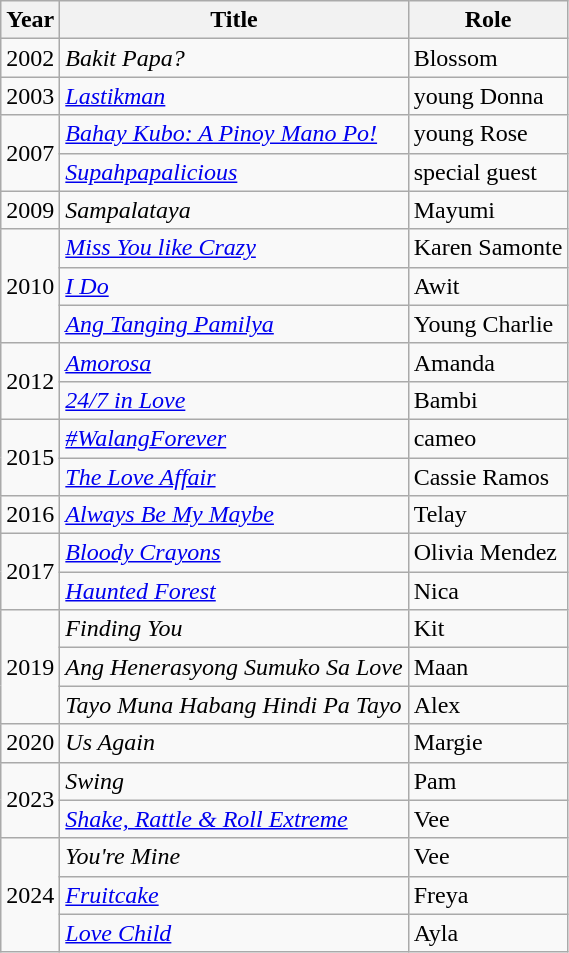<table class="wikitable sortable">
<tr>
<th>Year</th>
<th>Title</th>
<th>Role</th>
</tr>
<tr>
<td>2002</td>
<td><em>Bakit Papa?</em></td>
<td>Blossom</td>
</tr>
<tr>
<td>2003</td>
<td><em><a href='#'>Lastikman</a></em></td>
<td>young Donna</td>
</tr>
<tr>
<td rowspan="2">2007</td>
<td><em><a href='#'>Bahay Kubo: A Pinoy Mano Po!</a></em></td>
<td>young Rose</td>
</tr>
<tr>
<td><em><a href='#'>Supahpapalicious</a></em></td>
<td>special guest</td>
</tr>
<tr>
<td>2009</td>
<td><em>Sampalataya</em></td>
<td>Mayumi</td>
</tr>
<tr>
<td rowspan="3">2010</td>
<td><em><a href='#'>Miss You like Crazy</a></em></td>
<td>Karen Samonte</td>
</tr>
<tr>
<td><em><a href='#'>I Do</a></em></td>
<td>Awit</td>
</tr>
<tr>
<td><em><a href='#'>Ang Tanging Pamilya</a></em></td>
<td>Young Charlie</td>
</tr>
<tr>
<td rowspan="2">2012</td>
<td><em><a href='#'>Amorosa</a></em></td>
<td>Amanda</td>
</tr>
<tr>
<td><em><a href='#'>24/7 in Love</a></em></td>
<td>Bambi</td>
</tr>
<tr>
<td rowspan="2">2015</td>
<td><em><a href='#'>#WalangForever</a></em></td>
<td>cameo</td>
</tr>
<tr>
<td><em><a href='#'>The Love Affair</a></em></td>
<td>Cassie Ramos</td>
</tr>
<tr>
<td>2016</td>
<td><em><a href='#'>Always Be My Maybe</a></em></td>
<td>Telay</td>
</tr>
<tr>
<td rowspan="2">2017</td>
<td><em><a href='#'>Bloody Crayons</a></em></td>
<td>Olivia Mendez</td>
</tr>
<tr>
<td><em><a href='#'>Haunted Forest</a></em></td>
<td>Nica</td>
</tr>
<tr>
<td rowspan="3">2019</td>
<td><em>Finding You</em></td>
<td>Kit</td>
</tr>
<tr>
<td><em>Ang Henerasyong Sumuko Sa Love</em></td>
<td>Maan</td>
</tr>
<tr>
<td><em>Tayo Muna Habang Hindi Pa Tayo</em></td>
<td>Alex</td>
</tr>
<tr>
<td>2020</td>
<td><em>Us Again</em></td>
<td>Margie</td>
</tr>
<tr>
<td rowspan="2">2023</td>
<td><em>Swing</em></td>
<td>Pam</td>
</tr>
<tr>
<td><em><a href='#'>Shake, Rattle & Roll Extreme</a></em></td>
<td>Vee</td>
</tr>
<tr>
<td rowspan="3">2024</td>
<td><em>You're Mine</em></td>
<td>Vee</td>
</tr>
<tr>
<td><em><a href='#'>Fruitcake</a></em></td>
<td>Freya</td>
</tr>
<tr>
<td><em><a href='#'>Love Child</a></em></td>
<td>Ayla</td>
</tr>
</table>
